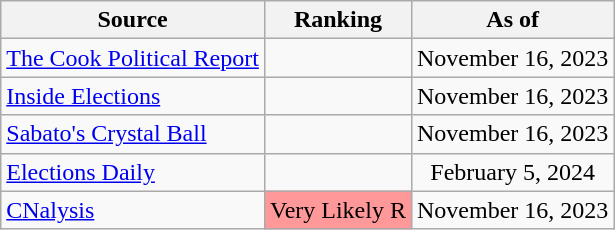<table class="wikitable" style="text-align:center">
<tr>
<th>Source</th>
<th>Ranking</th>
<th>As of</th>
</tr>
<tr>
<td align=left><a href='#'>The Cook Political Report</a></td>
<td></td>
<td>November 16, 2023</td>
</tr>
<tr>
<td align=left><a href='#'>Inside Elections</a></td>
<td></td>
<td>November 16, 2023</td>
</tr>
<tr>
<td align=left><a href='#'>Sabato's Crystal Ball</a></td>
<td></td>
<td>November 16, 2023</td>
</tr>
<tr>
<td align=left><a href='#'>Elections Daily</a></td>
<td></td>
<td>February 5, 2024</td>
</tr>
<tr>
<td align=left><a href='#'>CNalysis</a></td>
<td style="background:#f99">Very Likely R</td>
<td>November 16, 2023</td>
</tr>
</table>
